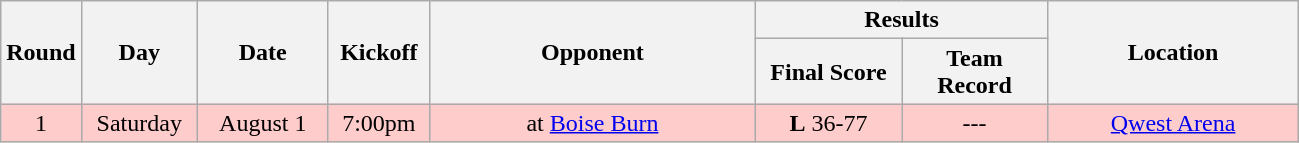<table class="wikitable">
<tr>
<th rowspan="2" style="width:40px;">Round</th>
<th rowspan="2" style="width:70px;">Day</th>
<th rowspan="2" style="width:80px;">Date</th>
<th rowspan="2" style="width:60px;">Kickoff</th>
<th rowspan="2" style="width:210px;">Opponent</th>
<th colspan="2" style="width:180px;">Results</th>
<th rowspan="2" style="width:160px;">Location</th>
</tr>
<tr>
<th style="width:90px;">Final Score</th>
<th style="width:90px;">Team Record</th>
</tr>
<tr style="text-align:center; background:#fcc;">
<td>1</td>
<td>Saturday</td>
<td>August 1</td>
<td>7:00pm</td>
<td>at <a href='#'>Boise Burn</a></td>
<td><strong>L</strong> 36-77</td>
<td>---</td>
<td><a href='#'>Qwest Arena</a></td>
</tr>
</table>
